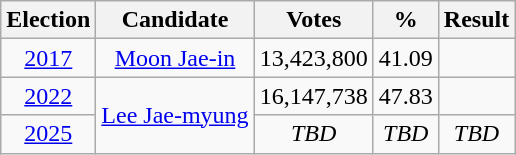<table class="wikitable" style="text-align:center">
<tr>
<th>Election</th>
<th>Candidate</th>
<th>Votes</th>
<th>%</th>
<th>Result</th>
</tr>
<tr>
<td><a href='#'>2017</a></td>
<td><a href='#'>Moon Jae-in</a></td>
<td>13,423,800</td>
<td>41.09</td>
<td></td>
</tr>
<tr>
<td><a href='#'>2022</a></td>
<td rowspan="2"><a href='#'>Lee Jae-myung</a></td>
<td>16,147,738</td>
<td>47.83</td>
<td></td>
</tr>
<tr>
<td><a href='#'>2025</a></td>
<td><em>TBD</em></td>
<td><em>TBD</em></td>
<td><em>TBD</em></td>
</tr>
</table>
